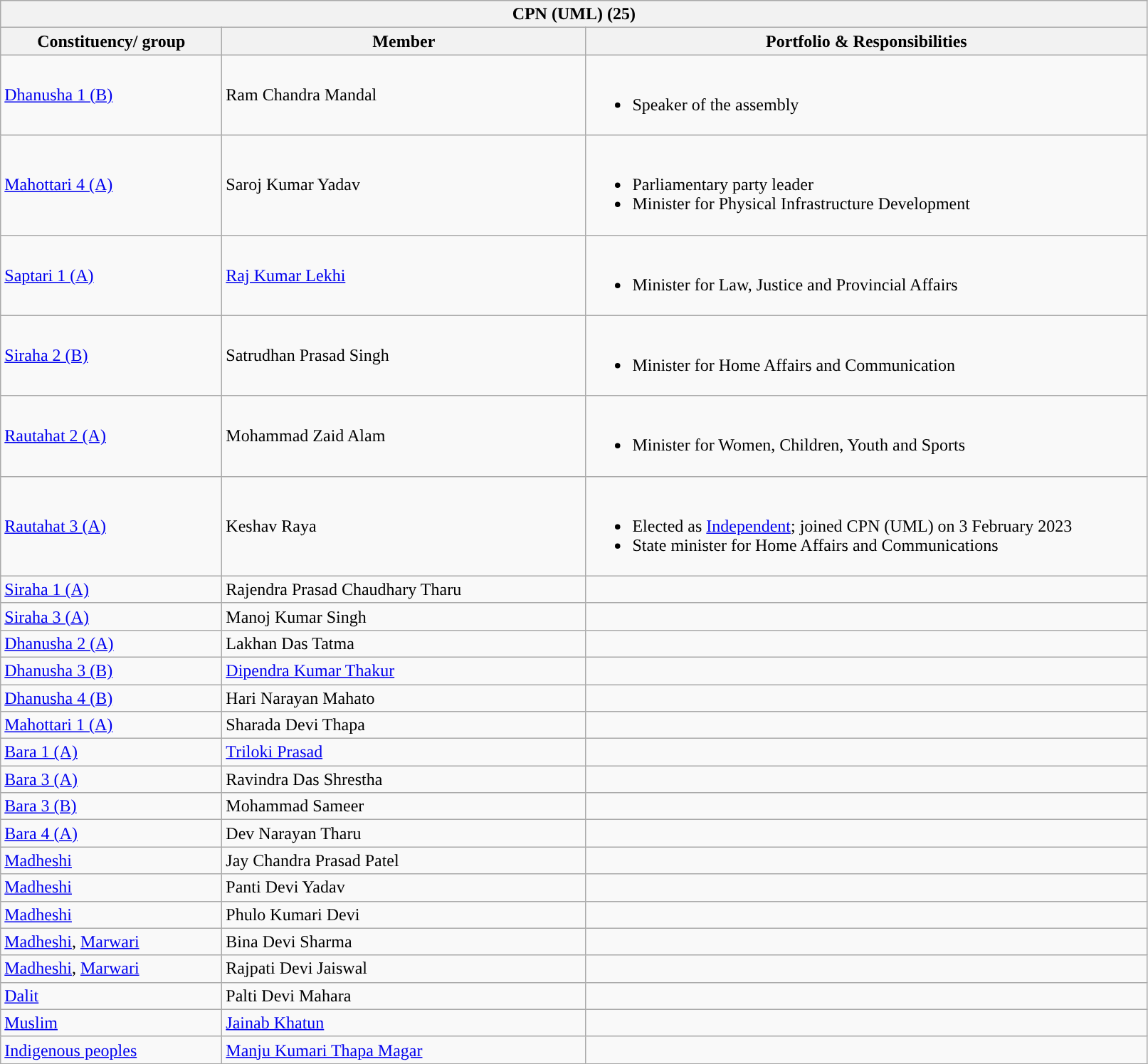<table class="wikitable sortable mw-collapsible mw-collapsed">
<tr>
<th colspan="3" style="width: 800pt; background:">CPN (UML) (25)</th>
</tr>
<tr>
<th style="width:150pt;">Constituency/ group</th>
<th style="width:250pt;">Member</th>
<th>Portfolio & Responsibilities</th>
</tr>
<tr>
<td><a href='#'>Dhanusha 1 (B)</a></td>
<td>Ram Chandra Mandal</td>
<td><br><ul><li>Speaker of the assembly</li></ul></td>
</tr>
<tr>
<td><a href='#'>Mahottari 4 (A)</a></td>
<td>Saroj Kumar Yadav</td>
<td><br><ul><li>Parliamentary party leader</li><li>Minister for Physical Infrastructure Development</li></ul></td>
</tr>
<tr>
<td><a href='#'>Saptari 1 (A)</a></td>
<td><a href='#'>Raj Kumar Lekhi</a></td>
<td><br><ul><li>Minister for Law, Justice and Provincial Affairs</li></ul></td>
</tr>
<tr>
<td><a href='#'>Siraha 2 (B)</a></td>
<td>Satrudhan Prasad Singh</td>
<td><br><ul><li>Minister for Home Affairs and Communication</li></ul></td>
</tr>
<tr>
<td><a href='#'>Rautahat 2 (A)</a></td>
<td>Mohammad Zaid Alam</td>
<td><br><ul><li>Minister for Women, Children, Youth and Sports</li></ul></td>
</tr>
<tr>
<td><a href='#'>Rautahat 3 (A)</a></td>
<td>Keshav Raya</td>
<td><br><ul><li>Elected as <a href='#'>Independent</a>; joined CPN (UML) on 3 February 2023</li><li>State minister for Home Affairs and Communications</li></ul></td>
</tr>
<tr>
<td><a href='#'>Siraha 1 (A)</a></td>
<td>Rajendra Prasad Chaudhary Tharu</td>
<td></td>
</tr>
<tr>
<td><a href='#'>Siraha 3 (A)</a></td>
<td>Manoj Kumar Singh</td>
<td></td>
</tr>
<tr>
<td><a href='#'>Dhanusha 2 (A)</a></td>
<td>Lakhan Das Tatma</td>
<td></td>
</tr>
<tr>
<td><a href='#'>Dhanusha 3 (B)</a></td>
<td><a href='#'>Dipendra Kumar Thakur</a></td>
<td></td>
</tr>
<tr>
<td><a href='#'>Dhanusha 4 (B)</a></td>
<td>Hari Narayan Mahato</td>
<td></td>
</tr>
<tr>
<td><a href='#'>Mahottari 1 (A)</a></td>
<td>Sharada Devi Thapa</td>
<td></td>
</tr>
<tr>
<td><a href='#'>Bara 1 (A)</a></td>
<td><a href='#'>Triloki Prasad</a></td>
<td></td>
</tr>
<tr>
<td><a href='#'>Bara 3 (A)</a></td>
<td>Ravindra Das Shrestha</td>
<td></td>
</tr>
<tr>
<td><a href='#'>Bara 3 (B)</a></td>
<td>Mohammad Sameer</td>
<td></td>
</tr>
<tr>
<td><a href='#'>Bara 4 (A)</a></td>
<td>Dev Narayan Tharu</td>
<td></td>
</tr>
<tr>
<td><a href='#'>Madheshi</a></td>
<td>Jay Chandra Prasad Patel</td>
<td></td>
</tr>
<tr>
<td><a href='#'>Madheshi</a></td>
<td>Panti Devi Yadav</td>
<td></td>
</tr>
<tr>
<td><a href='#'>Madheshi</a></td>
<td>Phulo Kumari Devi</td>
<td></td>
</tr>
<tr>
<td><a href='#'>Madheshi</a>, <a href='#'>Marwari</a></td>
<td>Bina Devi Sharma</td>
<td></td>
</tr>
<tr>
<td><a href='#'>Madheshi</a>, <a href='#'>Marwari</a></td>
<td>Rajpati Devi Jaiswal</td>
<td></td>
</tr>
<tr>
<td><a href='#'>Dalit</a></td>
<td>Palti Devi Mahara</td>
<td></td>
</tr>
<tr>
<td><a href='#'>Muslim</a></td>
<td><a href='#'>Jainab Khatun</a></td>
<td></td>
</tr>
<tr>
<td><a href='#'>Indigenous peoples</a></td>
<td><a href='#'>Manju Kumari Thapa Magar</a></td>
<td></td>
</tr>
</table>
